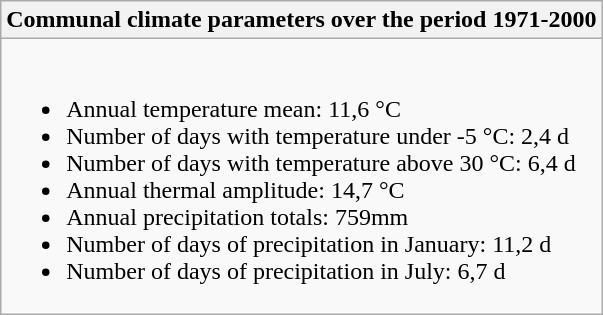<table class="wikitable">
<tr>
<th>Communal climate parameters over the period 1971-2000</th>
</tr>
<tr>
<td><br><ul><li>Annual temperature mean: 11,6 °C</li><li>Number of days with temperature under -5 °C: 2,4 d</li><li>Number of days with temperature above 30 °C: 6,4 d</li><li>Annual thermal amplitude: 14,7 °C</li><li>Annual precipitation totals: 759mm</li><li>Number of days of precipitation in January: 11,2 d</li><li>Number of days of precipitation in July: 6,7 d</li></ul></td>
</tr>
</table>
